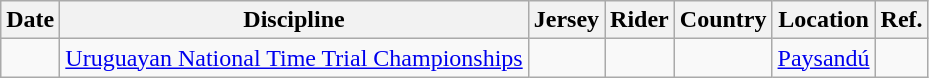<table class="wikitable sortable">
<tr>
<th>Date</th>
<th>Discipline</th>
<th>Jersey</th>
<th>Rider</th>
<th>Country</th>
<th>Location</th>
<th class="unsortable">Ref.</th>
</tr>
<tr>
<td></td>
<td><a href='#'>Uruguayan National Time Trial Championships</a></td>
<td align="center"></td>
<td></td>
<td></td>
<td><a href='#'>Paysandú</a></td>
<td align="center"></td>
</tr>
</table>
